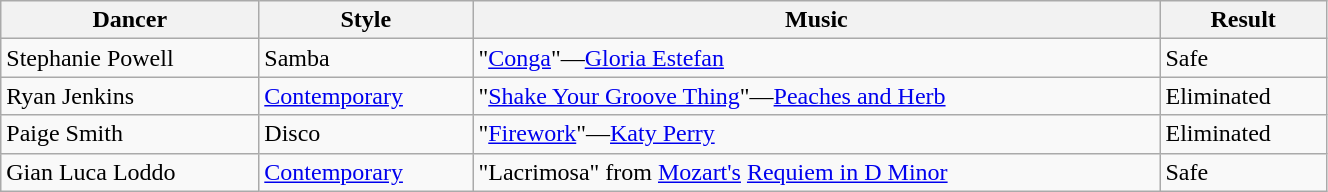<table class="wikitable" style="width:70%;">
<tr>
<th>Dancer</th>
<th>Style</th>
<th>Music</th>
<th>Result</th>
</tr>
<tr>
<td>Stephanie Powell</td>
<td>Samba</td>
<td>"<a href='#'>Conga</a>"—<a href='#'>Gloria Estefan</a></td>
<td>Safe</td>
</tr>
<tr>
<td>Ryan Jenkins</td>
<td><a href='#'>Contemporary</a></td>
<td>"<a href='#'>Shake Your Groove Thing</a>"—<a href='#'>Peaches and Herb</a></td>
<td>Eliminated</td>
</tr>
<tr>
<td>Paige Smith</td>
<td>Disco</td>
<td>"<a href='#'>Firework</a>"—<a href='#'>Katy Perry</a></td>
<td>Eliminated</td>
</tr>
<tr>
<td>Gian Luca Loddo</td>
<td><a href='#'>Contemporary</a></td>
<td>"Lacrimosa" from <a href='#'>Mozart's</a> <a href='#'>Requiem in D Minor</a></td>
<td>Safe</td>
</tr>
</table>
